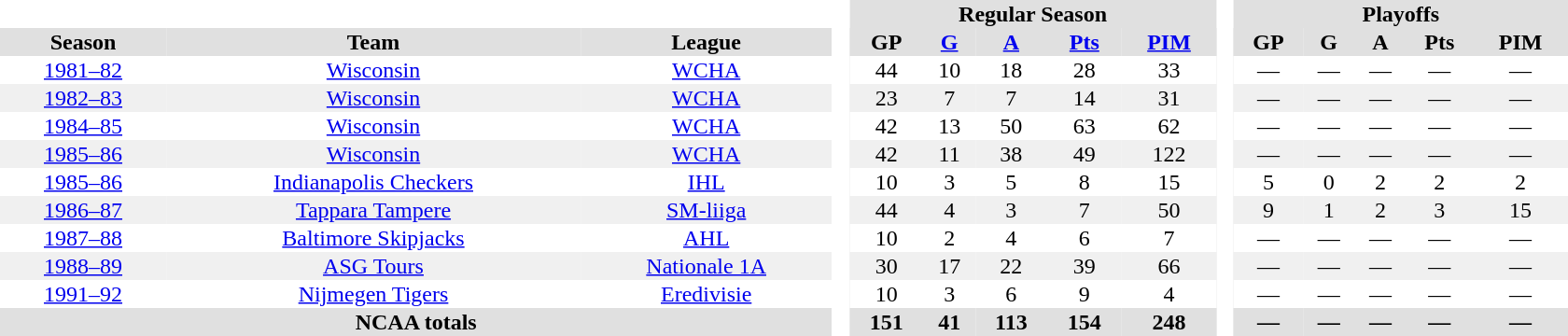<table border="0" cellpadding="1" cellspacing="0" style="text-align:center; width:70em">
<tr bgcolor="#e0e0e0">
<th colspan="3"  bgcolor="#ffffff"> </th>
<th rowspan="99" bgcolor="#ffffff"> </th>
<th colspan="5">Regular Season</th>
<th rowspan="99" bgcolor="#ffffff"> </th>
<th colspan="5">Playoffs</th>
</tr>
<tr bgcolor="#e0e0e0">
<th>Season</th>
<th>Team</th>
<th>League</th>
<th>GP</th>
<th><a href='#'>G</a></th>
<th><a href='#'>A</a></th>
<th><a href='#'>Pts</a></th>
<th><a href='#'>PIM</a></th>
<th>GP</th>
<th>G</th>
<th>A</th>
<th>Pts</th>
<th>PIM</th>
</tr>
<tr>
<td><a href='#'>1981–82</a></td>
<td><a href='#'>Wisconsin</a></td>
<td><a href='#'>WCHA</a></td>
<td>44</td>
<td>10</td>
<td>18</td>
<td>28</td>
<td>33</td>
<td>—</td>
<td>—</td>
<td>—</td>
<td>—</td>
<td>—</td>
</tr>
<tr bgcolor="f0f0f0">
<td><a href='#'>1982–83</a></td>
<td><a href='#'>Wisconsin</a></td>
<td><a href='#'>WCHA</a></td>
<td>23</td>
<td>7</td>
<td>7</td>
<td>14</td>
<td>31</td>
<td>—</td>
<td>—</td>
<td>—</td>
<td>—</td>
<td>—</td>
</tr>
<tr>
<td><a href='#'>1984–85</a></td>
<td><a href='#'>Wisconsin</a></td>
<td><a href='#'>WCHA</a></td>
<td>42</td>
<td>13</td>
<td>50</td>
<td>63</td>
<td>62</td>
<td>—</td>
<td>—</td>
<td>—</td>
<td>—</td>
<td>—</td>
</tr>
<tr bgcolor="f0f0f0">
<td><a href='#'>1985–86</a></td>
<td><a href='#'>Wisconsin</a></td>
<td><a href='#'>WCHA</a></td>
<td>42</td>
<td>11</td>
<td>38</td>
<td>49</td>
<td>122</td>
<td>—</td>
<td>—</td>
<td>—</td>
<td>—</td>
<td>—</td>
</tr>
<tr>
<td><a href='#'>1985–86</a></td>
<td><a href='#'>Indianapolis Checkers</a></td>
<td><a href='#'>IHL</a></td>
<td>10</td>
<td>3</td>
<td>5</td>
<td>8</td>
<td>15</td>
<td>5</td>
<td>0</td>
<td>2</td>
<td>2</td>
<td>2</td>
</tr>
<tr bgcolor="f0f0f0">
<td><a href='#'>1986–87</a></td>
<td><a href='#'>Tappara Tampere</a></td>
<td><a href='#'>SM-liiga</a></td>
<td>44</td>
<td>4</td>
<td>3</td>
<td>7</td>
<td>50</td>
<td>9</td>
<td>1</td>
<td>2</td>
<td>3</td>
<td>15</td>
</tr>
<tr>
<td><a href='#'>1987–88</a></td>
<td><a href='#'>Baltimore Skipjacks</a></td>
<td><a href='#'>AHL</a></td>
<td>10</td>
<td>2</td>
<td>4</td>
<td>6</td>
<td>7</td>
<td>—</td>
<td>—</td>
<td>—</td>
<td>—</td>
<td>—</td>
</tr>
<tr bgcolor="f0f0f0">
<td><a href='#'>1988–89</a></td>
<td><a href='#'>ASG Tours</a></td>
<td><a href='#'>Nationale 1A</a></td>
<td>30</td>
<td>17</td>
<td>22</td>
<td>39</td>
<td>66</td>
<td>—</td>
<td>—</td>
<td>—</td>
<td>—</td>
<td>—</td>
</tr>
<tr>
<td><a href='#'>1991–92</a></td>
<td><a href='#'>Nijmegen Tigers</a></td>
<td><a href='#'>Eredivisie</a></td>
<td>10</td>
<td>3</td>
<td>6</td>
<td>9</td>
<td>4</td>
<td>—</td>
<td>—</td>
<td>—</td>
<td>—</td>
<td>—</td>
</tr>
<tr bgcolor="#e0e0e0">
<th colspan="3">NCAA totals</th>
<th>151</th>
<th>41</th>
<th>113</th>
<th>154</th>
<th>248</th>
<th>—</th>
<th>—</th>
<th>—</th>
<th>—</th>
<th>—</th>
</tr>
</table>
